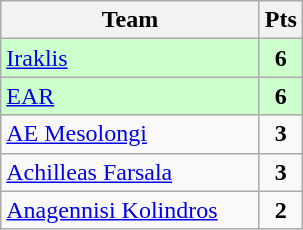<table class="wikitable" style="text-align: center;">
<tr>
<th width=165>Team</th>
<th width=20>Pts</th>
</tr>
<tr bgcolor="#ccffcc">
<td align=left><a href='#'>Iraklis</a></td>
<td><strong>6</strong></td>
</tr>
<tr bgcolor="#ccffcc">
<td align=left><a href='#'>EAR</a></td>
<td><strong>6</strong></td>
</tr>
<tr>
<td align=left><a href='#'>AE Mesolongi</a></td>
<td><strong>3</strong></td>
</tr>
<tr>
<td align=left><a href='#'>Achilleas Farsala</a></td>
<td><strong>3</strong></td>
</tr>
<tr>
<td align=left><a href='#'>Anagennisi Kolindros</a></td>
<td><strong>2</strong></td>
</tr>
</table>
